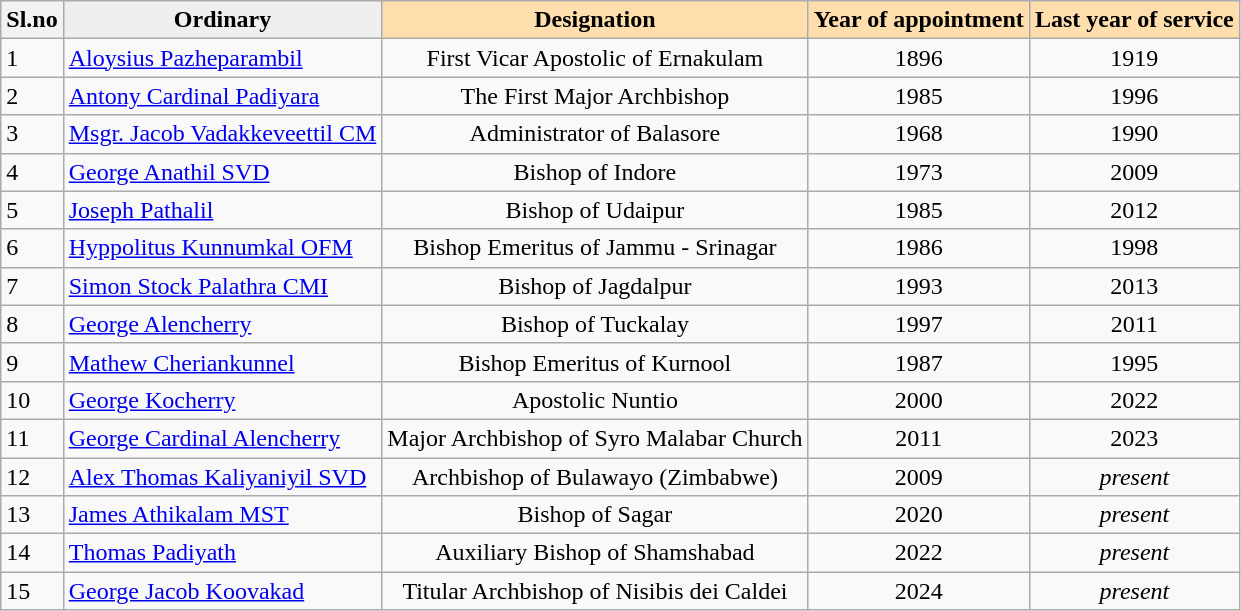<table class="wikitable">
<tr>
<th>Sl.no</th>
<th style="background: #efefef;">Ordinary</th>
<th style="background: #ffdead;">Designation</th>
<th style="background: #ffdead;">Year of appointment</th>
<th style="background: #ffdead;">Last year of service</th>
</tr>
<tr>
<td>1</td>
<td><a href='#'>Aloysius Pazheparambil</a></td>
<td align="center">First Vicar Apostolic of Ernakulam</td>
<td align="center">1896</td>
<td align="center">1919</td>
</tr>
<tr>
<td>2</td>
<td><a href='#'>Antony Cardinal Padiyara</a></td>
<td align="center">The First Major Archbishop</td>
<td align="center">1985</td>
<td align="center">1996</td>
</tr>
<tr>
<td>3</td>
<td><a href='#'>Msgr. Jacob Vadakkeveettil CM</a></td>
<td align="center">Administrator of Balasore</td>
<td align="center">1968</td>
<td align="center">1990</td>
</tr>
<tr>
<td>4</td>
<td><a href='#'>George Anathil SVD</a></td>
<td align="center">Bishop of Indore</td>
<td align="center">1973</td>
<td align="center">2009</td>
</tr>
<tr>
<td>5</td>
<td><a href='#'>Joseph Pathalil</a></td>
<td align="center">Bishop of Udaipur</td>
<td align="center">1985</td>
<td align="center">2012</td>
</tr>
<tr>
<td>6</td>
<td><a href='#'>Hyppolitus Kunnumkal OFM</a></td>
<td align="center">Bishop Emeritus of Jammu - Srinagar</td>
<td align="center">1986</td>
<td align="center">1998</td>
</tr>
<tr>
<td>7</td>
<td><a href='#'>Simon Stock Palathra CMI</a></td>
<td align="center">Bishop of Jagdalpur</td>
<td align="center">1993</td>
<td align="center">2013</td>
</tr>
<tr>
<td>8</td>
<td><a href='#'>George Alencherry</a></td>
<td align="center">Bishop of Tuckalay</td>
<td align="center">1997</td>
<td align="center">2011</td>
</tr>
<tr>
<td>9</td>
<td><a href='#'>Mathew Cheriankunnel</a></td>
<td align="center">Bishop Emeritus of Kurnool</td>
<td align="center">1987</td>
<td align="center">1995</td>
</tr>
<tr>
<td>10</td>
<td><a href='#'>George Kocherry</a></td>
<td align="center">Apostolic Nuntio</td>
<td align="center">2000</td>
<td align="center">2022</td>
</tr>
<tr>
<td>11</td>
<td><a href='#'>George Cardinal Alencherry</a></td>
<td align="center">Major Archbishop of Syro Malabar Church</td>
<td align="center">2011</td>
<td align="center">2023</td>
</tr>
<tr>
<td>12</td>
<td><a href='#'>Alex Thomas Kaliyaniyil SVD</a></td>
<td align="center">Archbishop of Bulawayo (Zimbabwe)</td>
<td align="center">2009</td>
<td align="center"><em>present</em></td>
</tr>
<tr>
<td>13</td>
<td><a href='#'>James Athikalam MST</a></td>
<td align="center">Bishop of Sagar</td>
<td align="center">2020</td>
<td align="center"><em>present</em></td>
</tr>
<tr>
<td>14</td>
<td><a href='#'>Thomas Padiyath</a></td>
<td align="center">Auxiliary Bishop of Shamshabad</td>
<td align="center">2022</td>
<td align="center"><em>present</em></td>
</tr>
<tr>
<td>15</td>
<td><a href='#'>George Jacob Koovakad</a></td>
<td align="center">Titular Archbishop of Nisibis dei Caldei</td>
<td align="center">2024</td>
<td align="center"><em>present</em></td>
</tr>
</table>
